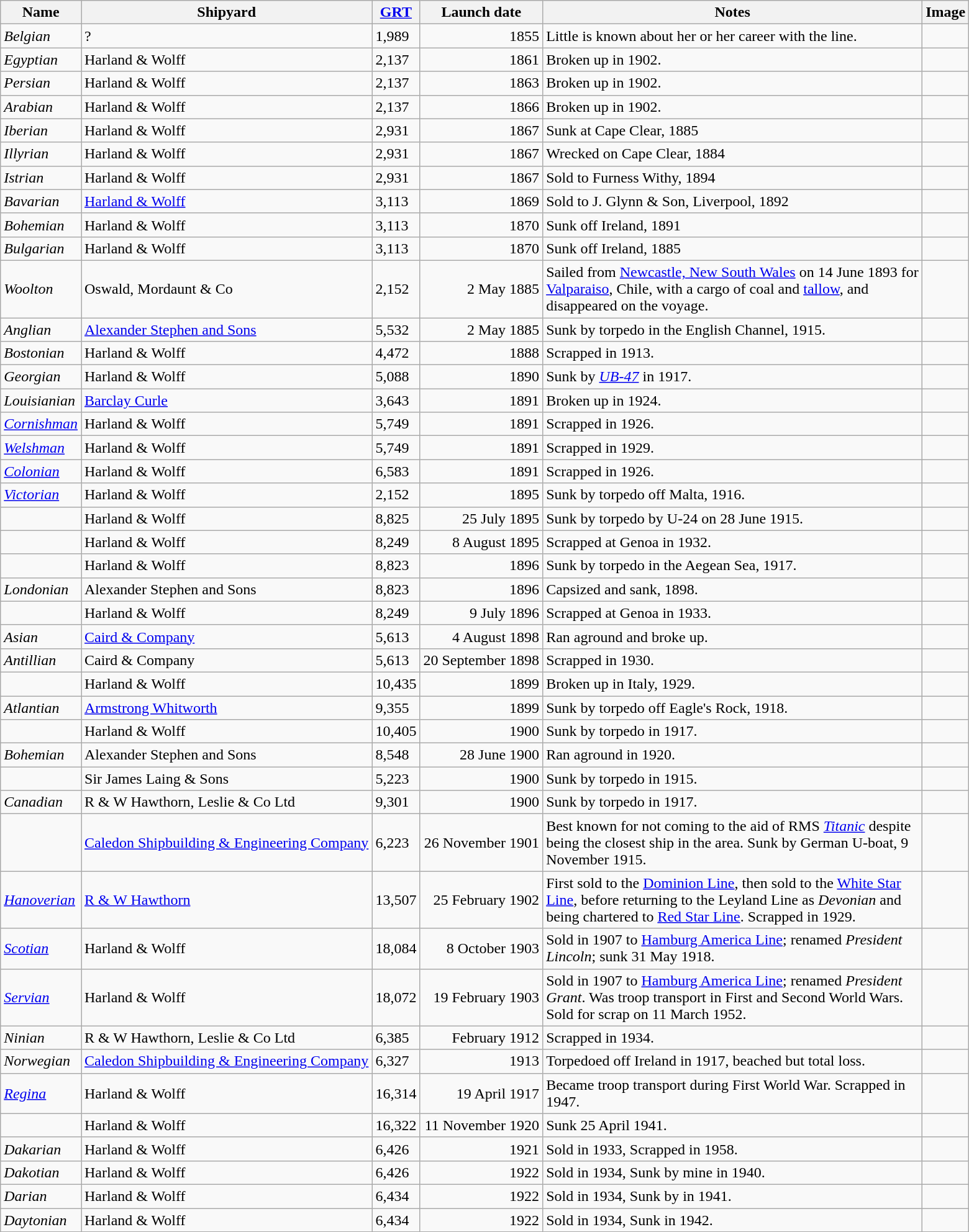<table class="wikitable -right toptextcells">
<tr>
<th>Name</th>
<th>Shipyard</th>
<th><a href='#'>GRT</a></th>
<th>Launch date</th>
<th width=400>Notes</th>
<th>Image</th>
</tr>
<tr>
<td><em>Belgian</em></td>
<td>?</td>
<td>1,989</td>
<td style="text-align:right;">1855</td>
<td>Little is known about her or her career with the line.</td>
<td></td>
</tr>
<tr>
<td><em>Egyptian</em></td>
<td>Harland & Wolff</td>
<td>2,137</td>
<td style="text-align:right;">1861</td>
<td>Broken up in 1902.</td>
<td></td>
</tr>
<tr>
<td><em>Persian</em></td>
<td>Harland & Wolff</td>
<td>2,137</td>
<td style="text-align:right;">1863</td>
<td>Broken up in 1902.</td>
<td></td>
</tr>
<tr>
<td><em>Arabian</em></td>
<td>Harland & Wolff</td>
<td>2,137</td>
<td style="text-align:right;">1866</td>
<td>Broken up in 1902.</td>
<td></td>
</tr>
<tr>
<td><em>Iberian </em></td>
<td>Harland & Wolff</td>
<td>2,931</td>
<td style="text-align:right;">1867</td>
<td>Sunk at Cape Clear, 1885</td>
<td></td>
</tr>
<tr>
<td><em>Illyrian</em></td>
<td>Harland & Wolff</td>
<td>2,931</td>
<td style="text-align:right;">1867</td>
<td>Wrecked on Cape Clear, 1884</td>
<td></td>
</tr>
<tr>
<td><em>Istrian</em></td>
<td>Harland & Wolff</td>
<td>2,931</td>
<td style="text-align:right;">1867</td>
<td>Sold to Furness Withy, 1894</td>
<td></td>
</tr>
<tr>
<td><em>Bavarian</em></td>
<td><a href='#'>Harland & Wolff</a></td>
<td>3,113</td>
<td style="text-align:right;">1869</td>
<td>Sold to J. Glynn & Son, Liverpool, 1892</td>
<td></td>
</tr>
<tr>
<td><em>Bohemian</em></td>
<td>Harland & Wolff</td>
<td>3,113</td>
<td style="text-align:right;">1870</td>
<td>Sunk off Ireland, 1891</td>
<td></td>
</tr>
<tr>
<td><em>Bulgarian</em></td>
<td>Harland & Wolff</td>
<td>3,113</td>
<td style="text-align:right;">1870</td>
<td>Sunk off Ireland, 1885</td>
<td></td>
</tr>
<tr>
<td><em>Woolton</em></td>
<td>Oswald, Mordaunt & Co</td>
<td>2,152</td>
<td style="text-align:right;">2 May 1885</td>
<td>Sailed from <a href='#'>Newcastle, New South Wales</a> on 14 June 1893 for <a href='#'>Valparaiso</a>, Chile, with a cargo of coal and <a href='#'>tallow</a>, and disappeared on the voyage.</td>
<td></td>
</tr>
<tr>
<td><em>Anglian</em></td>
<td><a href='#'>Alexander Stephen and Sons</a></td>
<td>5,532</td>
<td style="text-align:right;">2 May 1885</td>
<td>Sunk by torpedo in the English Channel, 1915.</td>
<td></td>
</tr>
<tr>
<td><em>Bostonian</em></td>
<td>Harland & Wolff</td>
<td>4,472</td>
<td style="text-align:right;">1888</td>
<td>Scrapped in 1913.</td>
<td></td>
</tr>
<tr>
<td><em>Georgian</em></td>
<td>Harland & Wolff</td>
<td>5,088</td>
<td style="text-align:right;">1890</td>
<td>Sunk by <a href='#'><em>UB-47</em></a> in 1917.</td>
<td></td>
</tr>
<tr>
<td><em>Louisianian</em></td>
<td><a href='#'>Barclay Curle</a></td>
<td>3,643</td>
<td style="text-align:right;">1891</td>
<td>Broken up in 1924.</td>
<td></td>
</tr>
<tr>
<td><em><a href='#'>Cornishman</a></em></td>
<td>Harland & Wolff</td>
<td>5,749</td>
<td style="text-align:right;">1891</td>
<td>Scrapped in 1926.</td>
<td></td>
</tr>
<tr>
<td><em><a href='#'>Welshman</a></em></td>
<td>Harland & Wolff</td>
<td>5,749</td>
<td style="text-align:right;">1891</td>
<td>Scrapped in 1929.</td>
<td></td>
</tr>
<tr>
<td><em><a href='#'>Colonian</a></em></td>
<td>Harland & Wolff</td>
<td>6,583</td>
<td style="text-align:right;">1891</td>
<td>Scrapped in 1926.</td>
<td></td>
</tr>
<tr>
<td><em><a href='#'>Victorian</a></em></td>
<td>Harland & Wolff</td>
<td>2,152</td>
<td style="text-align:right;">1895</td>
<td>Sunk by torpedo off Malta, 1916.</td>
<td></td>
</tr>
<tr>
<td></td>
<td>Harland & Wolff</td>
<td>8,825</td>
<td style="text-align:right;">25 July 1895</td>
<td>Sunk by torpedo by U-24 on 28 June 1915.</td>
<td></td>
</tr>
<tr>
<td></td>
<td>Harland & Wolff</td>
<td>8,249</td>
<td style="text-align:right;">8 August 1895</td>
<td>Scrapped at Genoa in 1932.</td>
<td></td>
</tr>
<tr>
<td></td>
<td>Harland & Wolff</td>
<td>8,823</td>
<td style="text-align:right;">1896</td>
<td>Sunk by torpedo in the Aegean Sea, 1917.</td>
<td></td>
</tr>
<tr>
<td><em>Londonian</em></td>
<td>Alexander Stephen and Sons</td>
<td>8,823</td>
<td style="text-align:right;">1896</td>
<td>Capsized and sank, 1898.</td>
<td></td>
</tr>
<tr>
<td></td>
<td>Harland & Wolff</td>
<td>8,249</td>
<td style="text-align:right;">9 July 1896</td>
<td>Scrapped at Genoa in 1933.</td>
<td></td>
</tr>
<tr>
<td><em>Asian</em></td>
<td><a href='#'>Caird & Company</a></td>
<td>5,613</td>
<td style="text-align:right;">4 August 1898</td>
<td>Ran aground and broke up.</td>
<td></td>
</tr>
<tr>
<td><em>Antillian</em></td>
<td>Caird & Company</td>
<td>5,613</td>
<td style="text-align:right;">20 September 1898</td>
<td>Scrapped in 1930.</td>
<td></td>
</tr>
<tr>
<td></td>
<td>Harland & Wolff</td>
<td>10,435</td>
<td style="text-align:right;">1899</td>
<td>Broken up in Italy, 1929.</td>
<td></td>
</tr>
<tr>
<td><em>Atlantian </em></td>
<td><a href='#'>Armstrong Whitworth</a></td>
<td>9,355</td>
<td style="text-align:right;">1899</td>
<td>Sunk by torpedo off Eagle's Rock, 1918.</td>
<td></td>
</tr>
<tr>
<td></td>
<td>Harland & Wolff</td>
<td>10,405</td>
<td style="text-align:right;">1900</td>
<td>Sunk by torpedo in 1917.</td>
<td></td>
</tr>
<tr>
<td><em>Bohemian</em></td>
<td>Alexander Stephen and Sons</td>
<td>8,548</td>
<td style="text-align:right;">28 June 1900</td>
<td>Ran aground in 1920.</td>
<td></td>
</tr>
<tr>
<td></td>
<td>Sir James Laing & Sons</td>
<td>5,223</td>
<td style="text-align:right;">1900</td>
<td>Sunk by torpedo in 1915.</td>
<td></td>
</tr>
<tr>
<td><em>Canadian</em></td>
<td>R & W Hawthorn, Leslie & Co Ltd</td>
<td>9,301</td>
<td style="text-align:right;">1900</td>
<td>Sunk by torpedo in 1917.</td>
<td></td>
</tr>
<tr>
<td></td>
<td><a href='#'>Caledon Shipbuilding & Engineering Company</a></td>
<td>6,223</td>
<td style="text-align:right;">26 November 1901</td>
<td>Best known for not coming to the aid of RMS <em><a href='#'>Titanic</a></em> despite being the closest ship in the area. Sunk by German U-boat, 9 November 1915.</td>
<td></td>
</tr>
<tr>
<td><em><a href='#'>Hanoverian</a></em></td>
<td><a href='#'>R & W Hawthorn</a></td>
<td>13,507</td>
<td style="text-align:right;">25 February 1902</td>
<td>First sold to the <a href='#'>Dominion Line</a>, then sold to the <a href='#'>White Star Line</a>, before returning to the Leyland Line as <em>Devonian</em> and being chartered to <a href='#'>Red Star Line</a>. Scrapped in 1929.</td>
<td></td>
</tr>
<tr>
<td><em><a href='#'>Scotian</a></em></td>
<td>Harland & Wolff</td>
<td>18,084</td>
<td style="text-align:right;">8 October 1903</td>
<td>Sold in 1907 to <a href='#'>Hamburg America Line</a>; renamed <em>President Lincoln</em>; sunk 31 May 1918.</td>
<td></td>
</tr>
<tr>
<td><em><a href='#'>Servian</a></em></td>
<td>Harland & Wolff</td>
<td>18,072</td>
<td style="text-align:right;">19 February 1903</td>
<td>Sold in 1907 to <a href='#'>Hamburg America Line</a>; renamed <em>President Grant</em>. Was troop transport in First and Second World Wars. Sold for scrap on 11 March 1952.</td>
<td></td>
</tr>
<tr>
<td><em>Ninian</em></td>
<td>R & W Hawthorn, Leslie & Co Ltd</td>
<td>6,385</td>
<td style="text-align:right;">February 1912</td>
<td>Scrapped in 1934.</td>
<td></td>
</tr>
<tr>
<td><em>Norwegian</em></td>
<td><a href='#'>Caledon Shipbuilding & Engineering Company</a></td>
<td>6,327</td>
<td style="text-align:right;">1913</td>
<td>Torpedoed off Ireland in 1917, beached but total loss.</td>
<td></td>
</tr>
<tr>
<td><em><a href='#'>Regina</a></em></td>
<td>Harland & Wolff</td>
<td>16,314</td>
<td style="text-align:right;">19 April 1917</td>
<td>Became troop transport during First World War. Scrapped in 1947.</td>
<td></td>
</tr>
<tr>
<td></td>
<td>Harland & Wolff</td>
<td>16,322</td>
<td style="text-align:right;">11 November 1920</td>
<td>Sunk 25 April 1941.</td>
<td></td>
</tr>
<tr>
<td><em>Dakarian</em></td>
<td>Harland & Wolff</td>
<td>6,426</td>
<td style="text-align:right;">1921</td>
<td>Sold in 1933, Scrapped in 1958.</td>
<td></td>
</tr>
<tr>
<td><em>Dakotian</em></td>
<td>Harland & Wolff</td>
<td>6,426</td>
<td style="text-align:right;">1922</td>
<td>Sold in 1934, Sunk by mine in 1940.</td>
<td></td>
</tr>
<tr>
<td><em>Darian</em></td>
<td>Harland & Wolff</td>
<td>6,434</td>
<td style="text-align:right;">1922</td>
<td>Sold in 1934, Sunk by in 1941.</td>
<td></td>
</tr>
<tr>
<td><em>Daytonian</em></td>
<td>Harland & Wolff</td>
<td>6,434</td>
<td style="text-align:right;">1922</td>
<td>Sold in 1934, Sunk in 1942.</td>
<td></td>
</tr>
</table>
